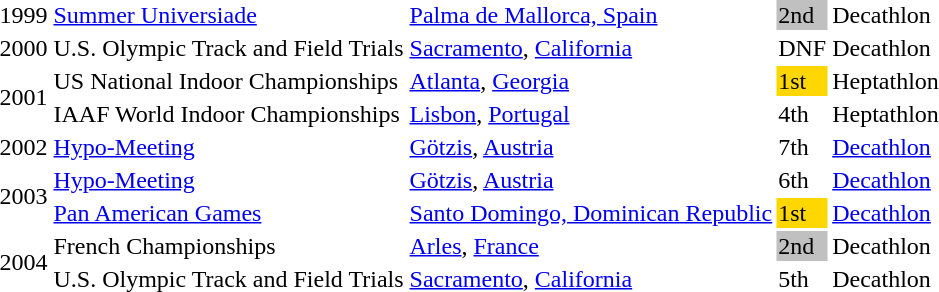<table>
<tr>
<td>1999</td>
<td><a href='#'>Summer Universiade</a></td>
<td><a href='#'>Palma de Mallorca, Spain</a></td>
<td bgcolor=silver>2nd</td>
<td>Decathlon</td>
</tr>
<tr>
<td>2000</td>
<td>U.S. Olympic Track and Field Trials</td>
<td><a href='#'>Sacramento</a>, <a href='#'>California</a></td>
<td>DNF</td>
<td>Decathlon</td>
</tr>
<tr>
<td rowspan=2>2001</td>
<td>US National Indoor Championships</td>
<td><a href='#'>Atlanta</a>, <a href='#'>Georgia</a></td>
<td bgcolor=gold>1st</td>
<td>Heptathlon</td>
</tr>
<tr>
<td>IAAF World Indoor Championships</td>
<td><a href='#'>Lisbon</a>, <a href='#'>Portugal</a></td>
<td>4th</td>
<td>Heptathlon</td>
</tr>
<tr>
<td>2002</td>
<td><a href='#'>Hypo-Meeting</a></td>
<td><a href='#'>Götzis</a>, <a href='#'>Austria</a></td>
<td>7th</td>
<td><a href='#'>Decathlon</a></td>
</tr>
<tr>
<td rowspan=2>2003</td>
<td><a href='#'>Hypo-Meeting</a></td>
<td><a href='#'>Götzis</a>, <a href='#'>Austria</a></td>
<td>6th</td>
<td><a href='#'>Decathlon</a></td>
</tr>
<tr>
<td><a href='#'>Pan American Games</a></td>
<td><a href='#'>Santo Domingo, Dominican Republic</a></td>
<td bgcolor=gold>1st</td>
<td><a href='#'>Decathlon</a></td>
</tr>
<tr>
<td rowspan=2>2004</td>
<td>French Championships</td>
<td><a href='#'>Arles</a>, <a href='#'>France</a></td>
<td bgcolor=silver>2nd</td>
<td>Decathlon</td>
</tr>
<tr>
<td>U.S. Olympic Track and Field Trials</td>
<td><a href='#'>Sacramento</a>, <a href='#'>California</a></td>
<td>5th</td>
<td>Decathlon</td>
</tr>
</table>
